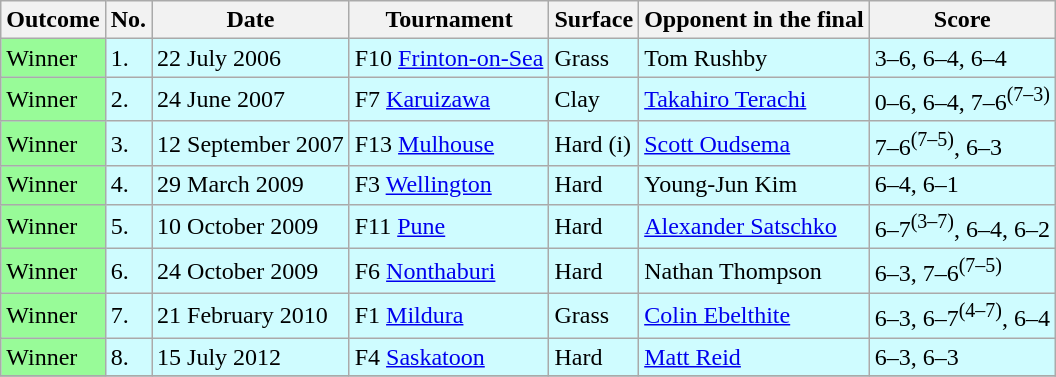<table class="wikitable">
<tr>
<th>Outcome</th>
<th>No.</th>
<th>Date</th>
<th>Tournament</th>
<th>Surface</th>
<th>Opponent in the final</th>
<th>Score</th>
</tr>
<tr bgcolor="CFFCFF">
<td bgcolor=98FB98>Winner</td>
<td>1.</td>
<td>22 July 2006</td>
<td>F10 <a href='#'>Frinton-on-Sea</a></td>
<td>Grass</td>
<td> Tom Rushby</td>
<td>3–6, 6–4, 6–4</td>
</tr>
<tr bgcolor="CFFCFF">
<td bgcolor=98FB98>Winner</td>
<td>2.</td>
<td>24 June 2007</td>
<td>F7 <a href='#'>Karuizawa</a></td>
<td>Clay</td>
<td> <a href='#'>Takahiro Terachi</a></td>
<td>0–6, 6–4, 7–6<sup>(7–3)</sup></td>
</tr>
<tr bgcolor="CFFCFF">
<td bgcolor=98FB98>Winner</td>
<td>3.</td>
<td>12 September 2007</td>
<td>F13 <a href='#'>Mulhouse</a></td>
<td>Hard (i)</td>
<td> <a href='#'>Scott Oudsema</a></td>
<td>7–6<sup>(7–5)</sup>, 6–3</td>
</tr>
<tr bgcolor="CFFCFF">
<td bgcolor=98FB98>Winner</td>
<td>4.</td>
<td>29 March 2009</td>
<td>F3 <a href='#'>Wellington</a></td>
<td>Hard</td>
<td> Young-Jun Kim</td>
<td>6–4, 6–1</td>
</tr>
<tr bgcolor="CFFCFF">
<td bgcolor=98FB98>Winner</td>
<td>5.</td>
<td>10 October 2009</td>
<td>F11 <a href='#'>Pune</a></td>
<td>Hard</td>
<td> <a href='#'>Alexander Satschko</a></td>
<td>6–7<sup>(3–7)</sup>, 6–4, 6–2</td>
</tr>
<tr bgcolor="CFFCFF">
<td bgcolor=98FB98>Winner</td>
<td>6.</td>
<td>24 October 2009</td>
<td>F6 <a href='#'>Nonthaburi</a></td>
<td>Hard</td>
<td> Nathan Thompson</td>
<td>6–3, 7–6<sup>(7–5)</sup></td>
</tr>
<tr bgcolor="CFFCFF">
<td bgcolor=98FB98>Winner</td>
<td>7.</td>
<td>21 February 2010</td>
<td>F1 <a href='#'>Mildura</a></td>
<td>Grass</td>
<td> <a href='#'>Colin Ebelthite</a></td>
<td>6–3, 6–7<sup>(4–7)</sup>, 6–4</td>
</tr>
<tr bgcolor="CFFCFF">
<td bgcolor=98FB98>Winner</td>
<td>8.</td>
<td>15 July 2012</td>
<td>F4 <a href='#'>Saskatoon</a></td>
<td>Hard</td>
<td> <a href='#'>Matt Reid</a></td>
<td>6–3, 6–3</td>
</tr>
<tr bgcolor="CFFCFF">
</tr>
</table>
